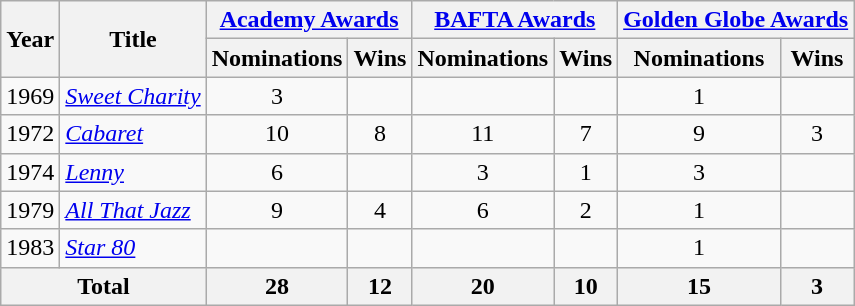<table class="wikitable">
<tr>
<th rowspan="2">Year</th>
<th rowspan="2">Title</th>
<th colspan="2"><strong><a href='#'>Academy Awards</a></strong></th>
<th colspan="2"><strong><a href='#'>BAFTA Awards</a></strong></th>
<th colspan="2"><strong><a href='#'>Golden Globe Awards</a></strong></th>
</tr>
<tr>
<th>Nominations</th>
<th>Wins</th>
<th>Nominations</th>
<th>Wins</th>
<th>Nominations</th>
<th>Wins</th>
</tr>
<tr>
<td>1969</td>
<td><a href='#'><em>Sweet Charity</em></a></td>
<td align=center>3</td>
<td></td>
<td></td>
<td></td>
<td align=center>1</td>
<td></td>
</tr>
<tr>
<td>1972</td>
<td><a href='#'><em>Cabaret</em></a></td>
<td align=center>10</td>
<td align=center>8</td>
<td align=center>11</td>
<td align=center>7</td>
<td align=center>9</td>
<td align=center>3</td>
</tr>
<tr>
<td>1974</td>
<td><a href='#'><em>Lenny</em></a></td>
<td align=center>6</td>
<td></td>
<td align=center>3</td>
<td align=center>1</td>
<td align=center>3</td>
<td></td>
</tr>
<tr>
<td>1979</td>
<td><a href='#'><em>All That Jazz</em></a></td>
<td align=center>9</td>
<td align=center>4</td>
<td align=center>6</td>
<td align=center>2</td>
<td align=center>1</td>
<td></td>
</tr>
<tr>
<td>1983</td>
<td><em><a href='#'>Star 80</a></em></td>
<td></td>
<td></td>
<td></td>
<td></td>
<td align=center>1</td>
<td></td>
</tr>
<tr>
<th colspan="2">Total</th>
<th>28</th>
<th>12</th>
<th>20</th>
<th>10</th>
<th>15</th>
<th>3</th>
</tr>
</table>
